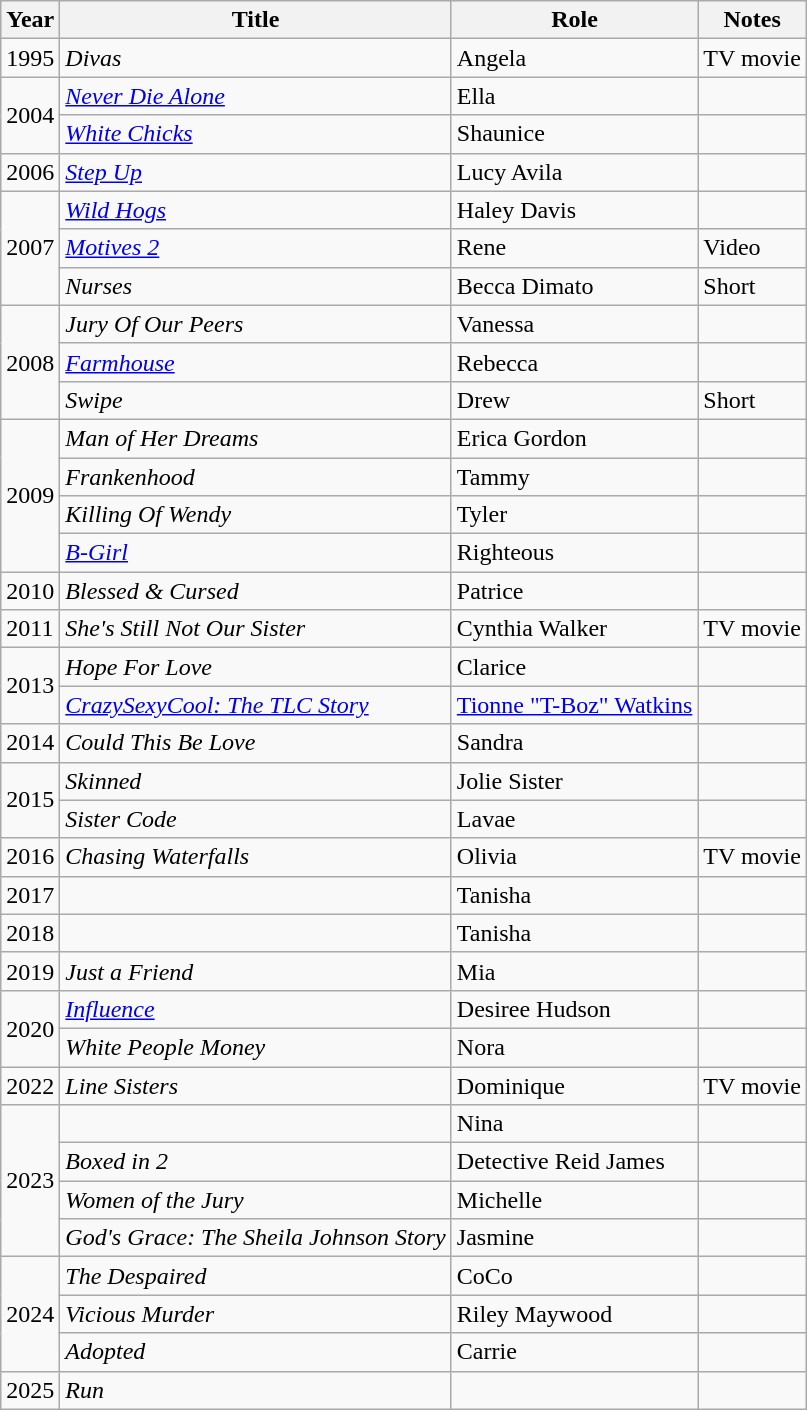<table class="wikitable plainrowheaders sortable" style="margin-right: 0;">
<tr>
<th>Year</th>
<th>Title</th>
<th>Role</th>
<th>Notes</th>
</tr>
<tr>
<td>1995</td>
<td><em>Divas</em></td>
<td>Angela</td>
<td>TV movie</td>
</tr>
<tr>
<td rowspan="2">2004</td>
<td><em><a href='#'>Never Die Alone</a></em></td>
<td>Ella</td>
<td></td>
</tr>
<tr>
<td><em><a href='#'>White Chicks</a></em></td>
<td>Shaunice</td>
<td></td>
</tr>
<tr>
<td>2006</td>
<td><em><a href='#'>Step Up</a></em></td>
<td>Lucy Avila</td>
<td></td>
</tr>
<tr>
<td rowspan="3">2007</td>
<td><em><a href='#'>Wild Hogs</a></em></td>
<td>Haley Davis</td>
<td></td>
</tr>
<tr>
<td><em><a href='#'>Motives 2</a></em></td>
<td>Rene</td>
<td>Video</td>
</tr>
<tr>
<td><em>Nurses</em></td>
<td>Becca Dimato</td>
<td>Short</td>
</tr>
<tr>
<td rowspan="3">2008</td>
<td><em>Jury Of Our Peers</em></td>
<td>Vanessa</td>
<td></td>
</tr>
<tr>
<td><em><a href='#'>Farmhouse</a></em></td>
<td>Rebecca</td>
<td></td>
</tr>
<tr>
<td><em>Swipe</em></td>
<td>Drew</td>
<td>Short</td>
</tr>
<tr>
<td rowspan="4">2009</td>
<td><em>Man of Her Dreams</em></td>
<td>Erica Gordon</td>
<td></td>
</tr>
<tr>
<td><em>Frankenhood</em></td>
<td>Tammy</td>
<td></td>
</tr>
<tr>
<td><em>Killing Of Wendy</em></td>
<td>Tyler</td>
<td></td>
</tr>
<tr>
<td><em><a href='#'>B-Girl</a></em></td>
<td>Righteous</td>
<td></td>
</tr>
<tr>
<td>2010</td>
<td><em>Blessed & Cursed</em></td>
<td>Patrice</td>
<td></td>
</tr>
<tr>
<td>2011</td>
<td><em>She's Still Not Our Sister</em></td>
<td>Cynthia Walker</td>
<td>TV movie</td>
</tr>
<tr>
<td rowspan="2">2013</td>
<td><em>Hope For Love</em></td>
<td>Clarice</td>
<td></td>
</tr>
<tr>
<td><em><a href='#'>CrazySexyCool: The TLC Story</a></em></td>
<td><a href='#'>Tionne "T-Boz" Watkins</a></td>
<td></td>
</tr>
<tr>
<td>2014</td>
<td><em>Could This Be Love</em></td>
<td>Sandra</td>
<td></td>
</tr>
<tr>
<td rowspan="2">2015</td>
<td><em>Skinned</em></td>
<td>Jolie Sister</td>
<td></td>
</tr>
<tr>
<td><em>Sister Code</em></td>
<td>Lavae</td>
<td></td>
</tr>
<tr>
<td>2016</td>
<td><em>Chasing Waterfalls</em></td>
<td>Olivia</td>
<td>TV movie</td>
</tr>
<tr>
<td>2017</td>
<td><em></em></td>
<td>Tanisha</td>
<td></td>
</tr>
<tr>
<td>2018</td>
<td><em></em></td>
<td>Tanisha</td>
<td></td>
</tr>
<tr>
<td>2019</td>
<td><em>Just a Friend</em></td>
<td>Mia</td>
<td></td>
</tr>
<tr>
<td rowspan="2">2020</td>
<td><em><a href='#'>Influence</a></em></td>
<td>Desiree Hudson</td>
<td></td>
</tr>
<tr>
<td><em>White People Money</em></td>
<td>Nora</td>
<td></td>
</tr>
<tr>
<td>2022</td>
<td><em>Line Sisters</em></td>
<td>Dominique</td>
<td>TV movie</td>
</tr>
<tr>
<td rowspan="4">2023</td>
<td><em></em></td>
<td>Nina</td>
<td></td>
</tr>
<tr>
<td><em>Boxed in 2</em></td>
<td>Detective Reid James</td>
<td></td>
</tr>
<tr>
<td><em>Women of the Jury</em></td>
<td>Michelle</td>
<td></td>
</tr>
<tr>
<td><em>God's Grace: The Sheila Johnson Story</em></td>
<td>Jasmine</td>
<td></td>
</tr>
<tr>
<td rowspan="3">2024</td>
<td><em>The Despaired</em></td>
<td>CoCo</td>
<td></td>
</tr>
<tr>
<td><em>Vicious Murder</em></td>
<td>Riley Maywood</td>
<td></td>
</tr>
<tr>
<td><em>Adopted</em></td>
<td>Carrie</td>
<td></td>
</tr>
<tr>
<td>2025</td>
<td><em>Run</em></td>
<td></td>
<td></td>
</tr>
</table>
